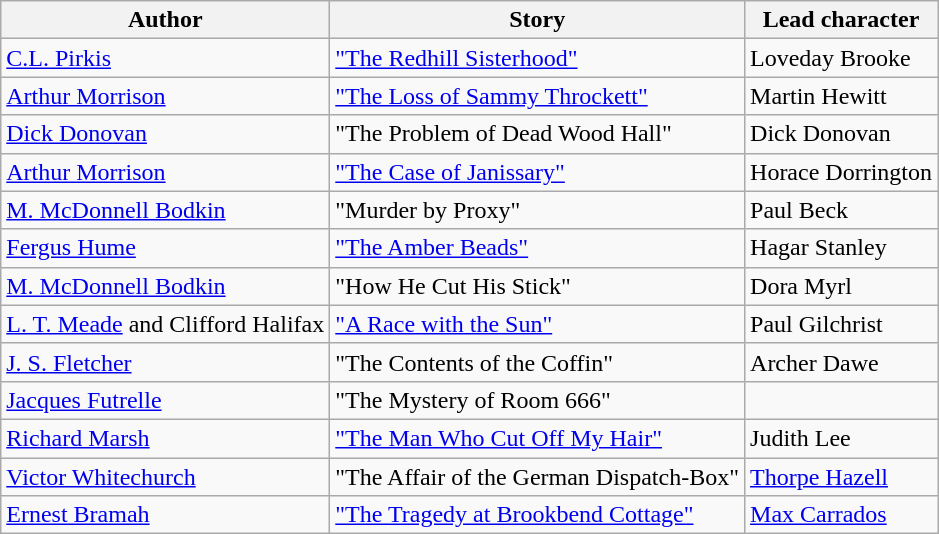<table class="wikitable">
<tr>
<th>Author</th>
<th>Story</th>
<th>Lead character</th>
</tr>
<tr>
<td><a href='#'>C.L. Pirkis</a></td>
<td><a href='#'>"The Redhill Sisterhood"</a></td>
<td>Loveday Brooke</td>
</tr>
<tr>
<td><a href='#'>Arthur Morrison</a></td>
<td><a href='#'>"The Loss of Sammy Throckett"</a></td>
<td>Martin Hewitt</td>
</tr>
<tr>
<td><a href='#'>Dick Donovan</a></td>
<td>"The Problem of Dead Wood Hall"</td>
<td>Dick Donovan</td>
</tr>
<tr>
<td><a href='#'>Arthur Morrison</a></td>
<td><a href='#'>"The Case of Janissary"</a></td>
<td>Horace Dorrington</td>
</tr>
<tr>
<td><a href='#'>M. McDonnell Bodkin</a></td>
<td>"Murder by Proxy"</td>
<td>Paul Beck</td>
</tr>
<tr>
<td><a href='#'>Fergus Hume</a></td>
<td><a href='#'>"The Amber Beads"</a></td>
<td>Hagar Stanley</td>
</tr>
<tr>
<td><a href='#'>M. McDonnell Bodkin</a></td>
<td>"How He Cut His Stick"</td>
<td>Dora Myrl</td>
</tr>
<tr>
<td><a href='#'>L. T. Meade</a> and Clifford Halifax</td>
<td><a href='#'>"A Race with the Sun"</a></td>
<td>Paul Gilchrist</td>
</tr>
<tr>
<td><a href='#'>J. S. Fletcher</a></td>
<td>"The Contents of the Coffin"</td>
<td>Archer Dawe</td>
</tr>
<tr>
<td><a href='#'>Jacques Futrelle</a></td>
<td>"The Mystery of Room 666"</td>
<td></td>
</tr>
<tr>
<td><a href='#'>Richard Marsh</a></td>
<td><a href='#'>"The Man Who Cut Off My Hair"</a></td>
<td>Judith Lee</td>
</tr>
<tr>
<td><a href='#'>Victor Whitechurch</a></td>
<td>"The Affair of the German Dispatch-Box"</td>
<td><a href='#'>Thorpe Hazell</a></td>
</tr>
<tr>
<td><a href='#'>Ernest Bramah</a></td>
<td><a href='#'>"The Tragedy at Brookbend Cottage"</a></td>
<td><a href='#'>Max Carrados</a></td>
</tr>
</table>
